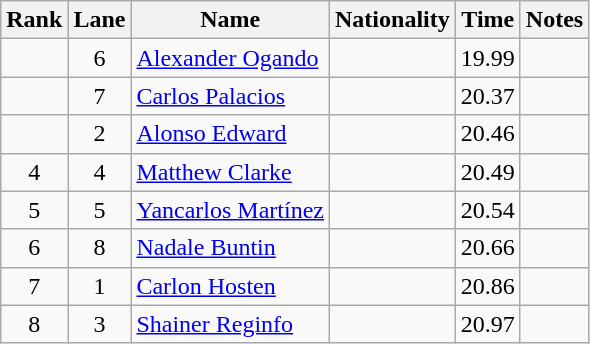<table class="wikitable sortable" style="text-align:center">
<tr>
<th>Rank</th>
<th>Lane</th>
<th>Name</th>
<th>Nationality</th>
<th>Time</th>
<th>Notes</th>
</tr>
<tr>
<td></td>
<td>6</td>
<td align=left><a href='#'>Alexander Ogando</a></td>
<td align=left></td>
<td>19.99</td>
<td></td>
</tr>
<tr>
<td></td>
<td>7</td>
<td align=left><a href='#'>Carlos Palacios</a></td>
<td align=left></td>
<td>20.37</td>
<td><strong></strong></td>
</tr>
<tr>
<td></td>
<td>2</td>
<td align=left><a href='#'>Alonso Edward</a></td>
<td align=left></td>
<td>20.46</td>
<td></td>
</tr>
<tr>
<td>4</td>
<td>4</td>
<td align=left><a href='#'>Matthew Clarke</a></td>
<td align=left></td>
<td>20.49</td>
<td></td>
</tr>
<tr>
<td>5</td>
<td>5</td>
<td align=left><a href='#'>Yancarlos Martínez</a></td>
<td align=left></td>
<td>20.54</td>
<td></td>
</tr>
<tr>
<td>6</td>
<td>8</td>
<td align=left><a href='#'>Nadale Buntin</a></td>
<td align=left></td>
<td>20.66</td>
<td></td>
</tr>
<tr>
<td>7</td>
<td>1</td>
<td align=left><a href='#'>Carlon Hosten</a></td>
<td align=left></td>
<td>20.86</td>
<td></td>
</tr>
<tr>
<td>8</td>
<td>3</td>
<td align=left><a href='#'>Shainer Reginfo</a></td>
<td align=left></td>
<td>20.97</td>
<td></td>
</tr>
</table>
